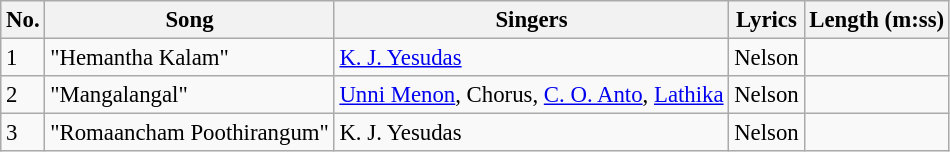<table class="wikitable" style="font-size:95%;">
<tr>
<th>No.</th>
<th>Song</th>
<th>Singers</th>
<th>Lyrics</th>
<th>Length (m:ss)</th>
</tr>
<tr>
<td>1</td>
<td>"Hemantha Kalam"</td>
<td><a href='#'>K. J. Yesudas</a></td>
<td>Nelson</td>
<td></td>
</tr>
<tr>
<td>2</td>
<td>"Mangalangal"</td>
<td><a href='#'>Unni Menon</a>, Chorus, <a href='#'>C. O. Anto</a>, <a href='#'>Lathika</a></td>
<td>Nelson</td>
<td></td>
</tr>
<tr>
<td>3</td>
<td>"Romaancham Poothirangum"</td>
<td>K. J. Yesudas</td>
<td>Nelson</td>
<td></td>
</tr>
</table>
